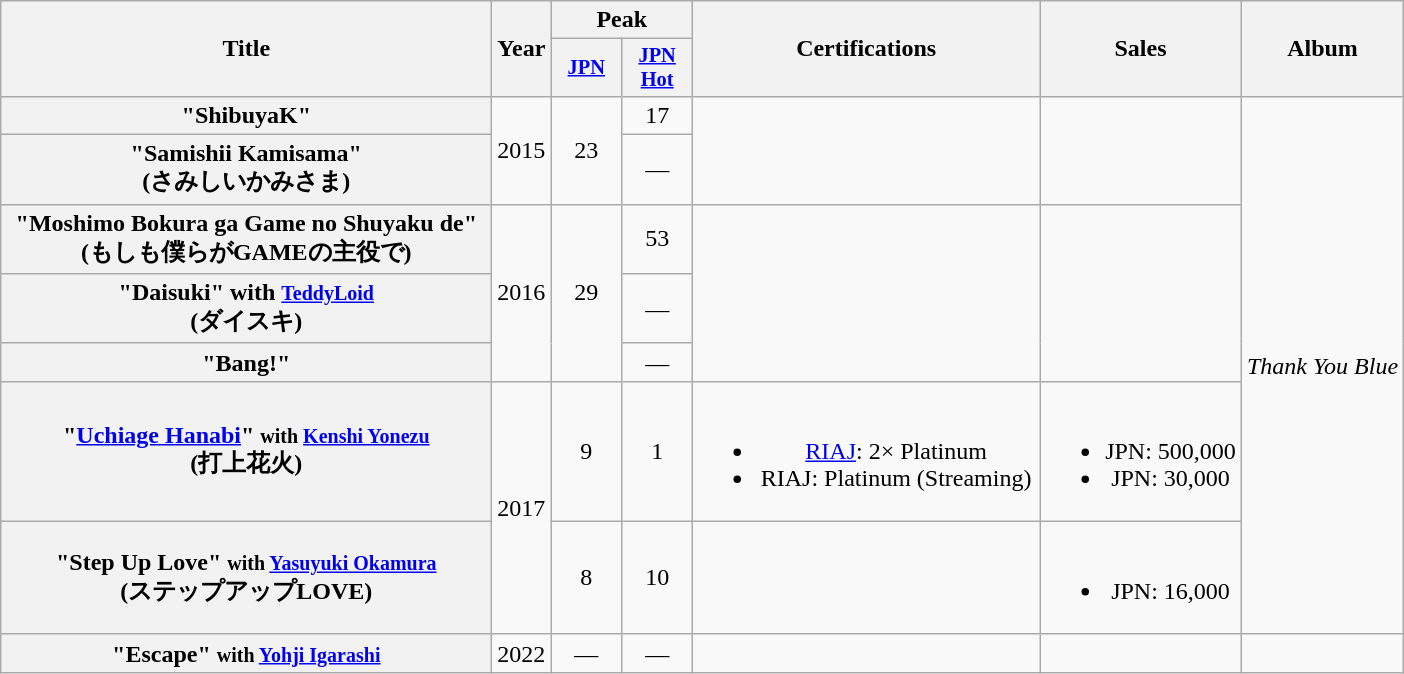<table class="wikitable plainrowheaders" style="text-align:center;">
<tr>
<th scope="colw" rowspan="2" style="width:20em;">Title</th>
<th scope="col" rowspan="2">Year</th>
<th scope="col" colspan="2">Peak</th>
<th scope="col" rowspan="2" style="width:14em;">Certifications</th>
<th scope="col" rowspan="2">Sales</th>
<th scope="col" rowspan="2">Album</th>
</tr>
<tr>
<th scope="col" style="width:3em;font-size:85%;"><a href='#'>JPN</a><br></th>
<th scope="col" style="width:3em;font-size:85%;"><a href='#'>JPN<br>Hot</a><br></th>
</tr>
<tr>
<th scope="row">"ShibuyaK"</th>
<td rowspan="2">2015</td>
<td rowspan="2">23</td>
<td>17</td>
<td rowspan="2"></td>
<td rowspan="2"></td>
<td rowspan="7"><em>Thank You Blue</em></td>
</tr>
<tr>
<th scope="row">"Samishii Kamisama"<br>(さみしいかみさま)</th>
<td>—</td>
</tr>
<tr>
<th scope="row">"Moshimo Bokura ga Game no Shuyaku de"<br>(もしも僕らがGAMEの主役で)</th>
<td rowspan="3">2016</td>
<td rowspan="3">29</td>
<td>53</td>
<td rowspan="3"></td>
<td rowspan="3"></td>
</tr>
<tr>
<th scope="row">"Daisuki" with <small><a href='#'>TeddyLoid</a></small><br>(ダイスキ)</th>
<td>—</td>
</tr>
<tr>
<th scope="row">"Bang!"</th>
<td>—</td>
</tr>
<tr>
<th scope="row">"<a href='#'>Uchiage Hanabi</a>" <small>with <a href='#'>Kenshi Yonezu</a></small><br>(打上花火)</th>
<td rowspan="2">2017</td>
<td>9</td>
<td>1</td>
<td><br><ul><li><a href='#'>RIAJ</a>: 2× Platinum </li><li>RIAJ: Platinum (Streaming)</li></ul></td>
<td><br><ul><li>JPN: 500,000 </li><li>JPN: 30,000 </li></ul></td>
</tr>
<tr>
<th scope="row">"Step Up Love" <small>with <a href='#'>Yasuyuki Okamura</a></small><br>(ステップアップLOVE)</th>
<td>8</td>
<td>10</td>
<td></td>
<td><br><ul><li>JPN: 16,000 </li></ul></td>
</tr>
<tr>
<th scope="row">"Escape" <small>with <a href='#'>Yohji Igarashi</a></small></th>
<td>2022</td>
<td>—</td>
<td>—</td>
<td></td>
<td></td>
<td></td>
</tr>
</table>
